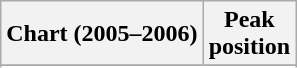<table class="wikitable sortable">
<tr>
<th>Chart (2005–2006)</th>
<th>Peak<br>position</th>
</tr>
<tr>
</tr>
<tr>
</tr>
<tr>
</tr>
<tr>
</tr>
<tr>
</tr>
<tr>
</tr>
<tr>
</tr>
</table>
